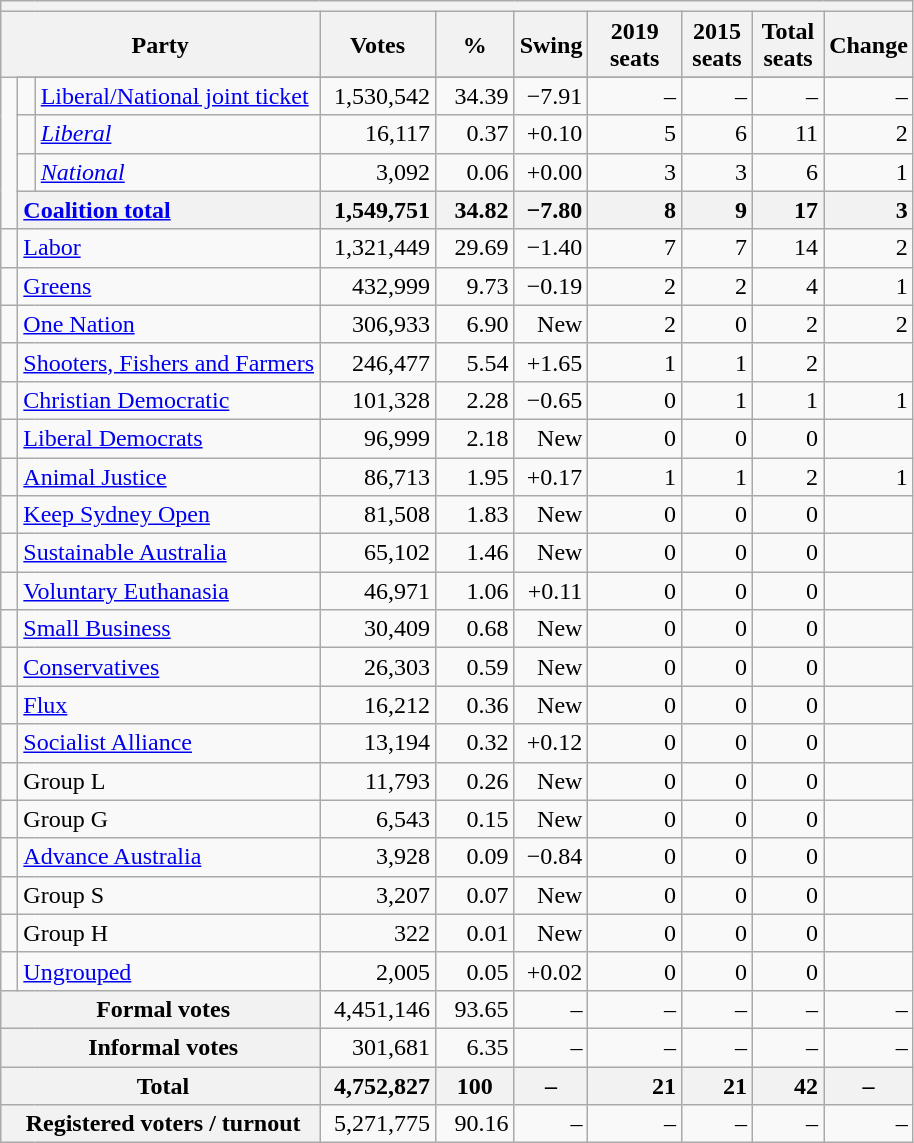<table class="wikitable" style="text-align:right; margin-bottom:0; <includeonly>table style = float:right; clear:right; margin-left:1em</includeonly>">
<tr>
<th colspan="10"></th>
</tr>
<tr>
<th style="width:10px" colspan=3>Party</th>
<th style="width:70px;">Votes</th>
<th style="width:40px;">%</th>
<th style="width:40px;">Swing</th>
<th style="width:40px;">2019 seats</th>
<th style="width:40px;">2015 seats</th>
<th style="width:40px;">Total seats</th>
<th style="width:40px;">Change</th>
</tr>
<tr>
<td rowspan="5"> </td>
</tr>
<tr>
<td> </td>
<td align=left><a href='#'>Liberal/National joint ticket</a></td>
<td>1,530,542</td>
<td>34.39</td>
<td>−7.91</td>
<td>–</td>
<td>–</td>
<td>–</td>
<td>–</td>
</tr>
<tr>
<td> </td>
<td align=left><em><a href='#'>Liberal</a></em></td>
<td>16,117</td>
<td>0.37</td>
<td>+0.10</td>
<td>5</td>
<td>6</td>
<td>11</td>
<td> 2</td>
</tr>
<tr>
<td> </td>
<td align=left><em><a href='#'>National</a></em></td>
<td>3,092</td>
<td>0.06</td>
<td>+0.00</td>
<td>3</td>
<td>3</td>
<td>6</td>
<td> 1</td>
</tr>
<tr>
<th colspan="2" style="text-align:left;"><a href='#'>Coalition total</a></th>
<th style="text-align:right;">1,549,751</th>
<th style="text-align:right;">34.82</th>
<th style="text-align:right;">−7.80</th>
<th style="text-align:right;">8</th>
<th style="text-align:right;">9</th>
<th style="text-align:right;">17</th>
<th style="text-align:right;"> 3</th>
</tr>
<tr>
<td> </td>
<td style="text-align:left;" colspan="2"><a href='#'>Labor</a></td>
<td style="width:40px;">1,321,449</td>
<td style="width:45px;">29.69</td>
<td style="width:40px;">−1.40</td>
<td style="width:55px;">7</td>
<td style="width:40px;">7</td>
<td style="width:40px;">14</td>
<td style="width:40px;"> 2</td>
</tr>
<tr>
<td> </td>
<td style="text-align:left;" colspan="2"><a href='#'>Greens</a></td>
<td>432,999</td>
<td>9.73</td>
<td>−0.19</td>
<td>2</td>
<td>2</td>
<td>4</td>
<td> 1</td>
</tr>
<tr>
<td> </td>
<td style="text-align:left;" colspan="2"><a href='#'>One Nation</a></td>
<td>306,933</td>
<td>6.90</td>
<td>New</td>
<td>2</td>
<td>0</td>
<td>2</td>
<td> 2</td>
</tr>
<tr>
<td> </td>
<td style="text-align:left;" colspan="2"><a href='#'>Shooters, Fishers and Farmers</a></td>
<td>246,477</td>
<td>5.54</td>
<td>+1.65</td>
<td>1</td>
<td>1</td>
<td>2</td>
<td></td>
</tr>
<tr>
<td> </td>
<td style="text-align:left;" colspan="2"><a href='#'>Christian Democratic</a></td>
<td>101,328</td>
<td>2.28</td>
<td>−0.65</td>
<td>0</td>
<td>1</td>
<td>1</td>
<td> 1</td>
</tr>
<tr>
<td> </td>
<td style="text-align:left;" colspan="2"><a href='#'>Liberal Democrats</a></td>
<td>96,999</td>
<td>2.18</td>
<td>New</td>
<td>0</td>
<td>0</td>
<td>0</td>
<td></td>
</tr>
<tr>
<td> </td>
<td style="text-align:left;" colspan="2"><a href='#'>Animal Justice</a></td>
<td>86,713</td>
<td>1.95</td>
<td>+0.17</td>
<td>1</td>
<td>1</td>
<td>2</td>
<td> 1</td>
</tr>
<tr>
<td> </td>
<td style="text-align:left;" colspan="2"><a href='#'>Keep Sydney Open</a></td>
<td>81,508</td>
<td>1.83</td>
<td>New</td>
<td>0</td>
<td>0</td>
<td>0</td>
<td></td>
</tr>
<tr>
<td> </td>
<td style="text-align:left;" colspan="2"><a href='#'>Sustainable Australia</a></td>
<td>65,102</td>
<td>1.46</td>
<td>New</td>
<td>0</td>
<td>0</td>
<td>0</td>
<td></td>
</tr>
<tr>
<td> </td>
<td style="text-align:left;" colspan="2"><a href='#'>Voluntary Euthanasia</a></td>
<td>46,971</td>
<td>1.06</td>
<td>+0.11</td>
<td>0</td>
<td>0</td>
<td>0</td>
<td></td>
</tr>
<tr>
<td> </td>
<td style="text-align:left;" colspan="2"><a href='#'>Small Business</a></td>
<td>30,409</td>
<td>0.68</td>
<td>New</td>
<td>0</td>
<td>0</td>
<td>0</td>
<td></td>
</tr>
<tr>
<td> </td>
<td style="text-align:left;" colspan="2"><a href='#'>Conservatives</a></td>
<td>26,303</td>
<td>0.59</td>
<td>New</td>
<td>0</td>
<td>0</td>
<td>0</td>
<td></td>
</tr>
<tr>
<td> </td>
<td style="text-align:left;" colspan="2"><a href='#'>Flux</a></td>
<td>16,212</td>
<td>0.36</td>
<td>New</td>
<td>0</td>
<td>0</td>
<td>0</td>
<td></td>
</tr>
<tr>
<td> </td>
<td style="text-align:left;" colspan="2"><a href='#'>Socialist Alliance</a></td>
<td>13,194</td>
<td>0.32</td>
<td>+0.12</td>
<td>0</td>
<td>0</td>
<td>0</td>
<td></td>
</tr>
<tr>
<td> </td>
<td style="text-align:left;" colspan="2">Group L</td>
<td>11,793</td>
<td>0.26</td>
<td>New</td>
<td>0</td>
<td>0</td>
<td>0</td>
<td></td>
</tr>
<tr>
<td> </td>
<td style="text-align:left;" colspan="2">Group G</td>
<td>6,543</td>
<td>0.15</td>
<td>New</td>
<td>0</td>
<td>0</td>
<td>0</td>
<td></td>
</tr>
<tr>
<td> </td>
<td style="text-align:left;" colspan="2"><a href='#'>Advance Australia</a></td>
<td>3,928</td>
<td>0.09</td>
<td>−0.84</td>
<td>0</td>
<td>0</td>
<td>0</td>
<td></td>
</tr>
<tr>
<td> </td>
<td style="text-align:left;" colspan="2">Group S</td>
<td>3,207</td>
<td>0.07</td>
<td>New</td>
<td>0</td>
<td>0</td>
<td>0</td>
<td></td>
</tr>
<tr>
<td> </td>
<td style="text-align:left;" colspan="2">Group H</td>
<td>322</td>
<td>0.01</td>
<td>New</td>
<td>0</td>
<td>0</td>
<td>0</td>
<td></td>
</tr>
<tr>
<td> </td>
<td style="text-align:left;" colspan="2"><a href='#'>Ungrouped</a></td>
<td>2,005</td>
<td>0.05</td>
<td>+0.02</td>
<td>0</td>
<td>0</td>
<td>0</td>
<td></td>
</tr>
<tr>
<th colspan="3" rowspan="1"> Formal votes</th>
<td>4,451,146</td>
<td>93.65</td>
<td>–</td>
<td>–</td>
<td>–</td>
<td>–</td>
<td>–</td>
</tr>
<tr>
<th colspan="3" rowspan="1"> Informal votes</th>
<td>301,681</td>
<td>6.35</td>
<td>–</td>
<td>–</td>
<td>–</td>
<td>–</td>
<td>–</td>
</tr>
<tr>
<th colspan="3" rowspan="1"> Total</th>
<th style="text-align:right;">4,752,827</th>
<th>100</th>
<th>–</th>
<th style="text-align:right;">21</th>
<th style="text-align:right;">21</th>
<th style="text-align:right;">42</th>
<th>–</th>
</tr>
<tr>
<th colspan="3" rowspan="1"> Registered voters / turnout</th>
<td>5,271,775</td>
<td>90.16</td>
<td>–</td>
<td>–</td>
<td>–</td>
<td>–</td>
<td>–</td>
</tr>
</table>
